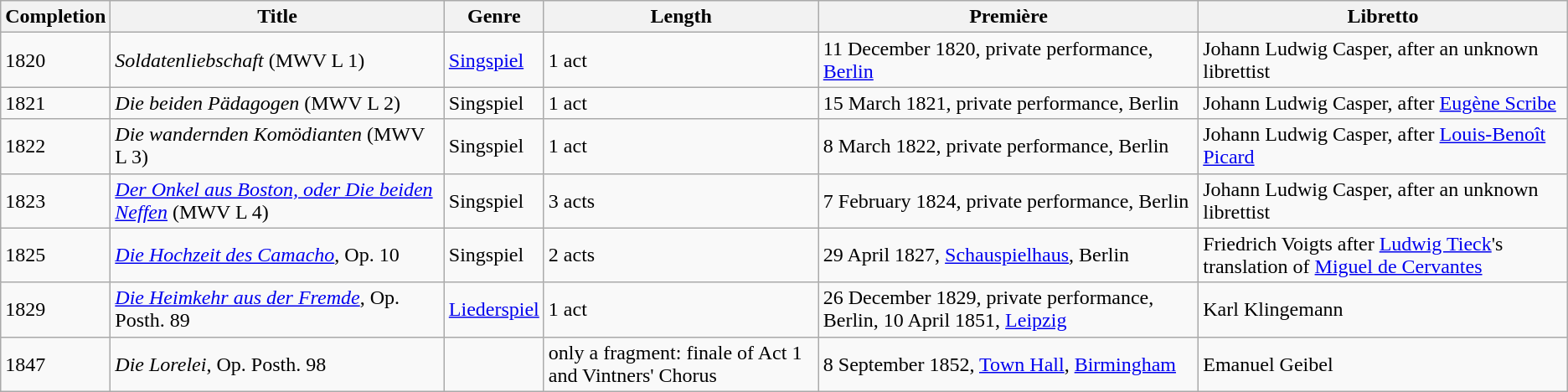<table class="wikitable">
<tr>
<th>Completion</th>
<th>Title</th>
<th>Genre</th>
<th>Length</th>
<th>Première</th>
<th>Libretto</th>
</tr>
<tr ---->
<td>1820</td>
<td><em>Soldatenliebschaft</em> (MWV L 1)</td>
<td><a href='#'>Singspiel</a></td>
<td>1 act</td>
<td>11 December 1820, private performance, <a href='#'>Berlin</a></td>
<td>Johann Ludwig Casper, after an unknown librettist</td>
</tr>
<tr --->
<td>1821</td>
<td><em>Die beiden Pädagogen</em> (MWV L 2)</td>
<td>Singspiel</td>
<td>1 act</td>
<td>15 March 1821, private performance, Berlin</td>
<td>Johann Ludwig Casper, after <a href='#'>Eugène Scribe</a></td>
</tr>
<tr --->
<td>1822</td>
<td><em>Die wandernden Komödianten</em> (MWV L 3)</td>
<td>Singspiel</td>
<td>1 act</td>
<td>8 March 1822, private performance, Berlin</td>
<td>Johann Ludwig Casper, after <a href='#'>Louis-Benoît Picard</a></td>
</tr>
<tr --->
<td>1823</td>
<td><em><a href='#'>Der Onkel aus Boston, oder Die beiden Neffen</a></em> (MWV L 4)</td>
<td>Singspiel</td>
<td>3 acts</td>
<td>7 February 1824, private performance, Berlin</td>
<td>Johann Ludwig Casper, after an unknown librettist</td>
</tr>
<tr --->
<td>1825</td>
<td><em><a href='#'>Die Hochzeit des Camacho</a></em>, Op. 10</td>
<td>Singspiel</td>
<td>2 acts</td>
<td>29 April 1827, <a href='#'>Schauspielhaus</a>, Berlin</td>
<td>Friedrich Voigts after <a href='#'>Ludwig Tieck</a>'s translation of <a href='#'>Miguel de Cervantes</a></td>
</tr>
<tr --->
<td>1829</td>
<td><em><a href='#'>Die Heimkehr aus der Fremde</a></em>, Op. Posth. 89</td>
<td><a href='#'>Liederspiel</a></td>
<td>1 act</td>
<td>26 December 1829, private performance, Berlin, 10 April 1851, <a href='#'>Leipzig</a></td>
<td>Karl Klingemann</td>
</tr>
<tr --->
<td>1847</td>
<td><em>Die Lorelei</em>, Op. Posth. 98</td>
<td></td>
<td>only a fragment: finale of Act 1 and Vintners' Chorus</td>
<td>8 September 1852, <a href='#'>Town Hall</a>, <a href='#'>Birmingham</a></td>
<td>Emanuel Geibel</td>
</tr>
</table>
